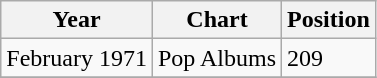<table class="wikitable">
<tr>
<th align="left">Year</th>
<th align="left">Chart</th>
<th align="left">Position</th>
</tr>
<tr>
<td align="left">February 1971</td>
<td align="left">Pop Albums</td>
<td align="left">209</td>
</tr>
<tr>
</tr>
</table>
